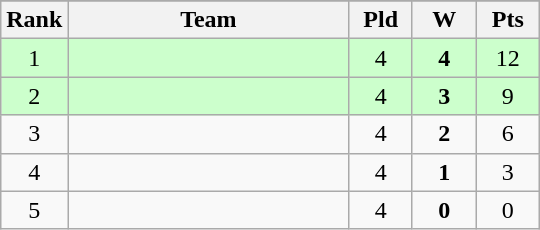<table class="wikitable">
<tr>
</tr>
<tr>
<th style="width:35px;">Rank</th>
<th style="width:180px;">Team</th>
<th style="width:35px;">Pld</th>
<th style="width:35px;">W</th>
<th style="width:35px;">Pts</th>
</tr>
<tr bgcolor=#ccffcc>
<td align=center>1</td>
<td></td>
<td align=center>4</td>
<td align=center><strong>4</strong></td>
<td align=center>12</td>
</tr>
<tr bgcolor=#ccffcc>
<td align=center>2</td>
<td></td>
<td align=center>4</td>
<td align=center><strong>3</strong></td>
<td align=center>9</td>
</tr>
<tr>
<td align=center>3</td>
<td></td>
<td align=center>4</td>
<td align=center><strong>2</strong></td>
<td align=center>6</td>
</tr>
<tr>
<td align=center>4</td>
<td></td>
<td align=center>4</td>
<td align=center><strong>1</strong></td>
<td align=center>3</td>
</tr>
<tr>
<td align=center>5</td>
<td></td>
<td align=center>4</td>
<td align=center><strong>0</strong></td>
<td align=center>0</td>
</tr>
</table>
